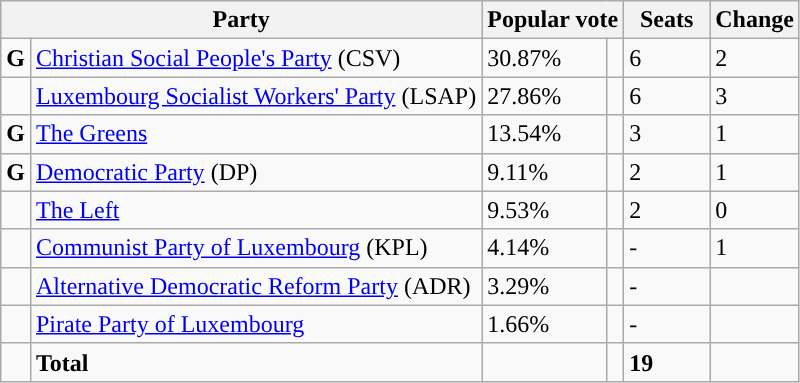<table class="wikitable">
<tr>
<th colspan="2" width="300px">Party</th>
<th colspan="2">Popular vote</th>
<th width="50px">Seats</th>
<th>Change</th>
</tr>
<tr>
<td style="background-color: "><strong>G</strong></td>
<td valign="top"><a href='#'>Christian Social People's Party</a> (CSV)</td>
<td>30.87%</td>
<td></td>
<td valign="top">6</td>
<td> 2</td>
</tr>
<tr>
<td style="background-color: "></td>
<td valign="top"><a href='#'>Luxembourg Socialist Workers' Party</a> (LSAP)</td>
<td>27.86%</td>
<td></td>
<td valign="top">6</td>
<td> 3</td>
</tr>
<tr>
<td style="background-color: "><strong>G</strong></td>
<td valign="top"><a href='#'>The Greens</a></td>
<td>13.54%</td>
<td></td>
<td valign="top">3</td>
<td> 1</td>
</tr>
<tr>
<td width="5px" style="background-color: "><strong>G</strong></td>
<td valign="top"><a href='#'>Democratic Party</a> (DP)</td>
<td>9.11%</td>
<td></td>
<td valign="top">2</td>
<td> 1</td>
</tr>
<tr>
<td style="background-color: "></td>
<td valign="top"><a href='#'>The Left</a></td>
<td>9.53%</td>
<td></td>
<td valign="top">2</td>
<td> 0</td>
</tr>
<tr>
<td style="background-color: "></td>
<td><a href='#'>Communist Party of Luxembourg</a> (KPL)</td>
<td>4.14%</td>
<td></td>
<td>-</td>
<td> 1</td>
</tr>
<tr>
<td style="background-color: "></td>
<td><a href='#'>Alternative Democratic Reform Party</a> (ADR)</td>
<td>3.29%</td>
<td></td>
<td>-</td>
<td></td>
</tr>
<tr>
<td style="background-color: "></td>
<td><a href='#'>Pirate Party of Luxembourg</a></td>
<td>1.66%</td>
<td></td>
<td>-</td>
<td></td>
</tr>
<tr>
<td></td>
<td valign="top"><strong>Total</strong></td>
<td></td>
<td></td>
<td valign="top"><strong>19</strong></td>
<td></td>
</tr>
</table>
